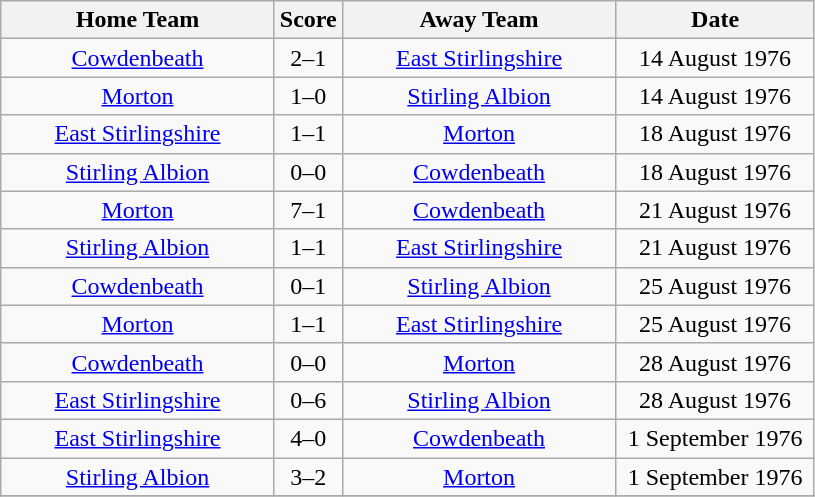<table class="wikitable" style="text-align:center;">
<tr>
<th width=175>Home Team</th>
<th width=20>Score</th>
<th width=175>Away Team</th>
<th width= 125>Date</th>
</tr>
<tr>
<td><a href='#'>Cowdenbeath</a></td>
<td>2–1</td>
<td><a href='#'>East Stirlingshire</a></td>
<td>14 August 1976</td>
</tr>
<tr>
<td><a href='#'>Morton</a></td>
<td>1–0</td>
<td><a href='#'>Stirling Albion</a></td>
<td>14 August 1976</td>
</tr>
<tr>
<td><a href='#'>East Stirlingshire</a></td>
<td>1–1</td>
<td><a href='#'>Morton</a></td>
<td>18 August 1976</td>
</tr>
<tr>
<td><a href='#'>Stirling Albion</a></td>
<td>0–0</td>
<td><a href='#'>Cowdenbeath</a></td>
<td>18 August 1976</td>
</tr>
<tr>
<td><a href='#'>Morton</a></td>
<td>7–1</td>
<td><a href='#'>Cowdenbeath</a></td>
<td>21 August 1976</td>
</tr>
<tr>
<td><a href='#'>Stirling Albion</a></td>
<td>1–1</td>
<td><a href='#'>East Stirlingshire</a></td>
<td>21 August 1976</td>
</tr>
<tr>
<td><a href='#'>Cowdenbeath</a></td>
<td>0–1</td>
<td><a href='#'>Stirling Albion</a></td>
<td>25 August 1976</td>
</tr>
<tr>
<td><a href='#'>Morton</a></td>
<td>1–1</td>
<td><a href='#'>East Stirlingshire</a></td>
<td>25 August 1976</td>
</tr>
<tr>
<td><a href='#'>Cowdenbeath</a></td>
<td>0–0</td>
<td><a href='#'>Morton</a></td>
<td>28 August 1976</td>
</tr>
<tr>
<td><a href='#'>East Stirlingshire</a></td>
<td>0–6</td>
<td><a href='#'>Stirling Albion</a></td>
<td>28 August 1976</td>
</tr>
<tr>
<td><a href='#'>East Stirlingshire</a></td>
<td>4–0</td>
<td><a href='#'>Cowdenbeath</a></td>
<td>1 September 1976</td>
</tr>
<tr>
<td><a href='#'>Stirling Albion</a></td>
<td>3–2</td>
<td><a href='#'>Morton</a></td>
<td>1 September 1976</td>
</tr>
<tr>
</tr>
</table>
